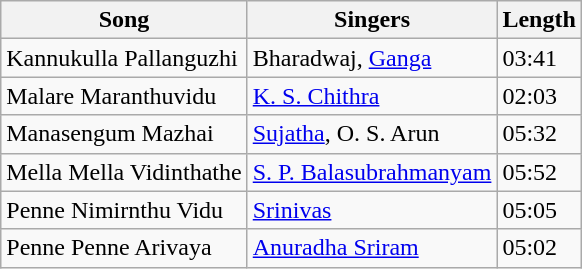<table class="wikitable">
<tr>
<th>Song</th>
<th>Singers</th>
<th>Length</th>
</tr>
<tr>
<td>Kannukulla Pallanguzhi</td>
<td>Bharadwaj, <a href='#'>Ganga</a></td>
<td>03:41</td>
</tr>
<tr>
<td>Malare Maranthuvidu</td>
<td><a href='#'>K. S. Chithra</a></td>
<td>02:03</td>
</tr>
<tr>
<td>Manasengum Mazhai</td>
<td><a href='#'>Sujatha</a>, O. S. Arun</td>
<td>05:32</td>
</tr>
<tr>
<td>Mella Mella Vidinthathe</td>
<td><a href='#'>S. P. Balasubrahmanyam</a></td>
<td>05:52</td>
</tr>
<tr>
<td>Penne Nimirnthu Vidu</td>
<td><a href='#'>Srinivas</a></td>
<td>05:05</td>
</tr>
<tr>
<td>Penne Penne Arivaya</td>
<td><a href='#'>Anuradha Sriram</a></td>
<td>05:02</td>
</tr>
</table>
